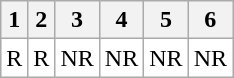<table class="wikitable" style="text-align:center;">
<tr>
<th>1</th>
<th>2</th>
<th>3</th>
<th>4</th>
<th>5</th>
<th>6</th>
</tr>
<tr style="background:white;">
<td>R</td>
<td>R</td>
<td>NR</td>
<td>NR</td>
<td>NR</td>
<td>NR</td>
</tr>
</table>
